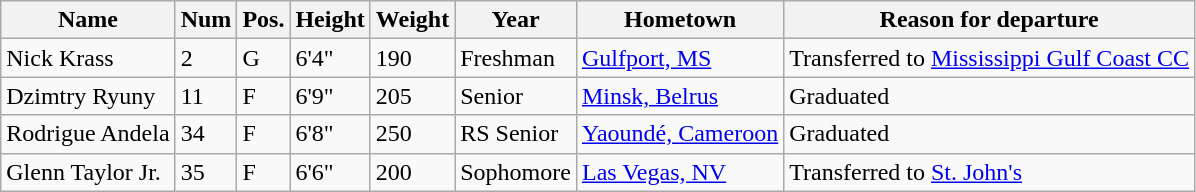<table class="wikitable sortable" border="1">
<tr>
<th>Name</th>
<th>Num</th>
<th>Pos.</th>
<th>Height</th>
<th>Weight</th>
<th>Year</th>
<th>Hometown</th>
<th class="unsortable">Reason for departure</th>
</tr>
<tr>
<td>Nick Krass</td>
<td>2</td>
<td>G</td>
<td>6'4"</td>
<td>190</td>
<td>Freshman</td>
<td><a href='#'>Gulfport, MS</a></td>
<td>Transferred to <a href='#'>Mississippi Gulf Coast CC</a></td>
</tr>
<tr>
<td>Dzimtry Ryuny</td>
<td>11</td>
<td>F</td>
<td>6'9"</td>
<td>205</td>
<td>Senior</td>
<td><a href='#'>Minsk, Belrus</a></td>
<td>Graduated</td>
</tr>
<tr>
<td>Rodrigue Andela</td>
<td>34</td>
<td>F</td>
<td>6'8"</td>
<td>250</td>
<td>RS Senior</td>
<td><a href='#'>Yaoundé, Cameroon</a></td>
<td>Graduated</td>
</tr>
<tr>
<td>Glenn Taylor Jr.</td>
<td>35</td>
<td>F</td>
<td>6'6"</td>
<td>200</td>
<td>Sophomore</td>
<td><a href='#'>Las Vegas, NV</a></td>
<td>Transferred to <a href='#'>St. John's</a></td>
</tr>
</table>
